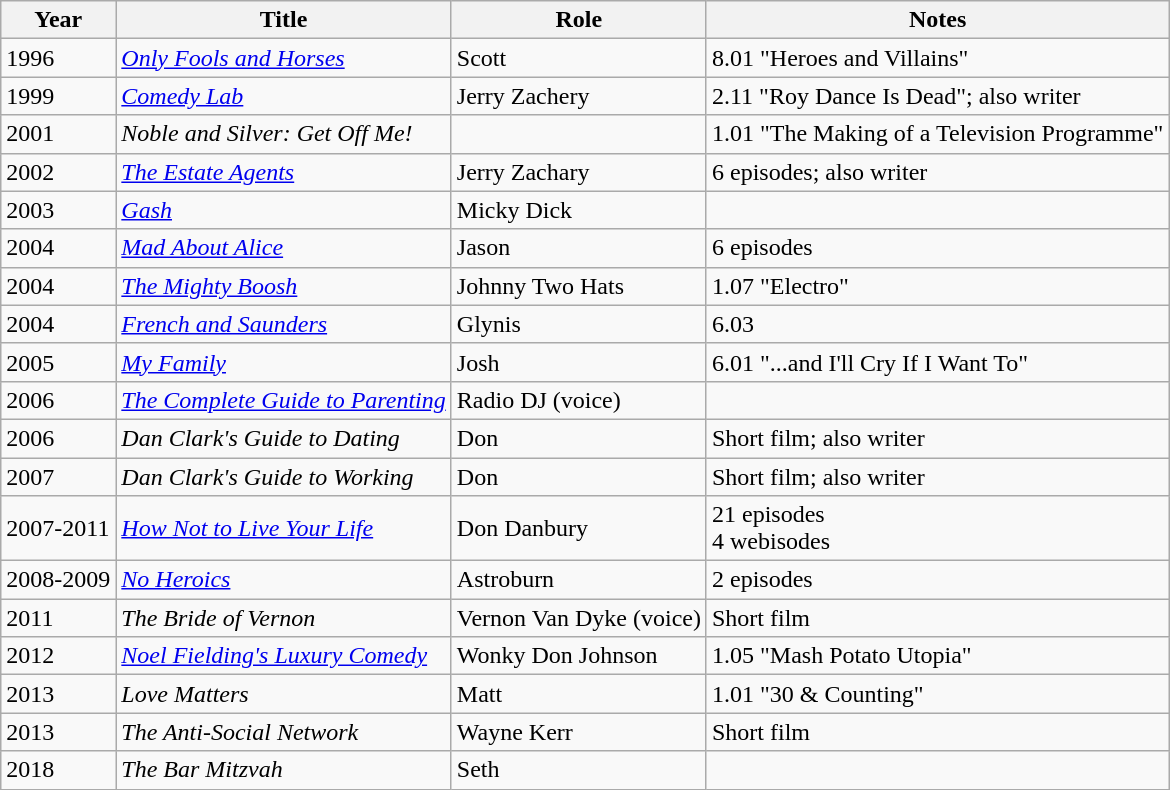<table class="wikitable sortable">
<tr>
<th>Year</th>
<th>Title</th>
<th>Role</th>
<th class="unsortable">Notes</th>
</tr>
<tr>
<td>1996</td>
<td><em><a href='#'>Only Fools and Horses</a></em></td>
<td>Scott</td>
<td>8.01 "Heroes and Villains"</td>
</tr>
<tr>
<td>1999</td>
<td><em><a href='#'>Comedy Lab</a></em></td>
<td>Jerry Zachery</td>
<td>2.11 "Roy Dance Is Dead"; also writer</td>
</tr>
<tr>
<td>2001</td>
<td><em>Noble and Silver: Get Off Me!</em></td>
<td></td>
<td>1.01 "The Making of a Television Programme"</td>
</tr>
<tr>
<td>2002</td>
<td><em><a href='#'>The Estate Agents</a></em></td>
<td>Jerry Zachary</td>
<td>6 episodes; also writer</td>
</tr>
<tr>
<td>2003</td>
<td><em><a href='#'>Gash</a></em></td>
<td>Micky Dick</td>
<td></td>
</tr>
<tr>
<td>2004</td>
<td><em><a href='#'>Mad About Alice</a></em></td>
<td>Jason</td>
<td>6 episodes</td>
</tr>
<tr>
<td>2004</td>
<td><em><a href='#'>The Mighty Boosh</a></em></td>
<td>Johnny Two Hats</td>
<td>1.07 "Electro"</td>
</tr>
<tr>
<td>2004</td>
<td><em><a href='#'>French and Saunders</a></em></td>
<td>Glynis</td>
<td>6.03</td>
</tr>
<tr>
<td>2005</td>
<td><em><a href='#'>My Family</a></em></td>
<td>Josh</td>
<td>6.01 "...and I'll Cry If I Want To"</td>
</tr>
<tr>
<td>2006</td>
<td><em><a href='#'>The Complete Guide to Parenting</a></em></td>
<td>Radio DJ (voice)</td>
<td></td>
</tr>
<tr>
<td>2006</td>
<td><em>Dan Clark's Guide to Dating</em></td>
<td>Don</td>
<td>Short film; also writer</td>
</tr>
<tr>
<td>2007</td>
<td><em>Dan Clark's Guide to Working</em></td>
<td>Don</td>
<td>Short film; also writer</td>
</tr>
<tr>
<td>2007-2011</td>
<td><em><a href='#'>How Not to Live Your Life</a></em></td>
<td>Don Danbury</td>
<td>21 episodes<br>4 webisodes</td>
</tr>
<tr>
<td>2008-2009</td>
<td><em><a href='#'>No Heroics</a></em></td>
<td>Astroburn</td>
<td>2 episodes</td>
</tr>
<tr>
<td>2011</td>
<td><em>The Bride of Vernon</em></td>
<td>Vernon Van Dyke (voice)</td>
<td>Short film</td>
</tr>
<tr>
<td>2012</td>
<td><em><a href='#'>Noel Fielding's Luxury Comedy</a></em></td>
<td>Wonky Don Johnson</td>
<td>1.05 "Mash Potato Utopia"</td>
</tr>
<tr>
<td>2013</td>
<td><em>Love Matters</em></td>
<td>Matt</td>
<td>1.01 "30 & Counting"</td>
</tr>
<tr>
<td>2013</td>
<td><em>The Anti-Social Network</em></td>
<td>Wayne Kerr</td>
<td>Short film</td>
</tr>
<tr>
<td>2018</td>
<td><em>The Bar Mitzvah</em></td>
<td>Seth</td>
<td></td>
</tr>
</table>
